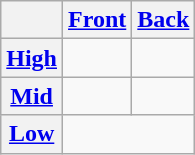<table class="wikitable" style="text-align: center">
<tr>
<th></th>
<th><a href='#'>Front</a></th>
<th><a href='#'>Back</a></th>
</tr>
<tr>
<th><a href='#'>High</a></th>
<td></td>
<td></td>
</tr>
<tr>
<th><a href='#'>Mid</a></th>
<td></td>
<td></td>
</tr>
<tr>
<th><a href='#'>Low</a></th>
<td colspan="2"></td>
</tr>
</table>
